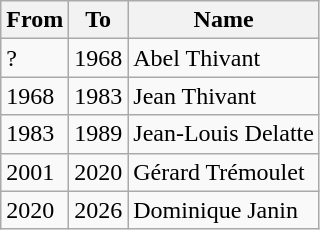<table class="wikitable">
<tr>
<th>From</th>
<th>To</th>
<th>Name</th>
</tr>
<tr>
<td>?</td>
<td>1968</td>
<td>Abel Thivant</td>
</tr>
<tr>
<td>1968</td>
<td>1983</td>
<td>Jean Thivant</td>
</tr>
<tr>
<td>1983</td>
<td>1989</td>
<td>Jean-Louis Delatte</td>
</tr>
<tr>
<td>2001</td>
<td>2020</td>
<td>Gérard Trémoulet</td>
</tr>
<tr>
<td>2020</td>
<td>2026</td>
<td>Dominique Janin</td>
</tr>
</table>
